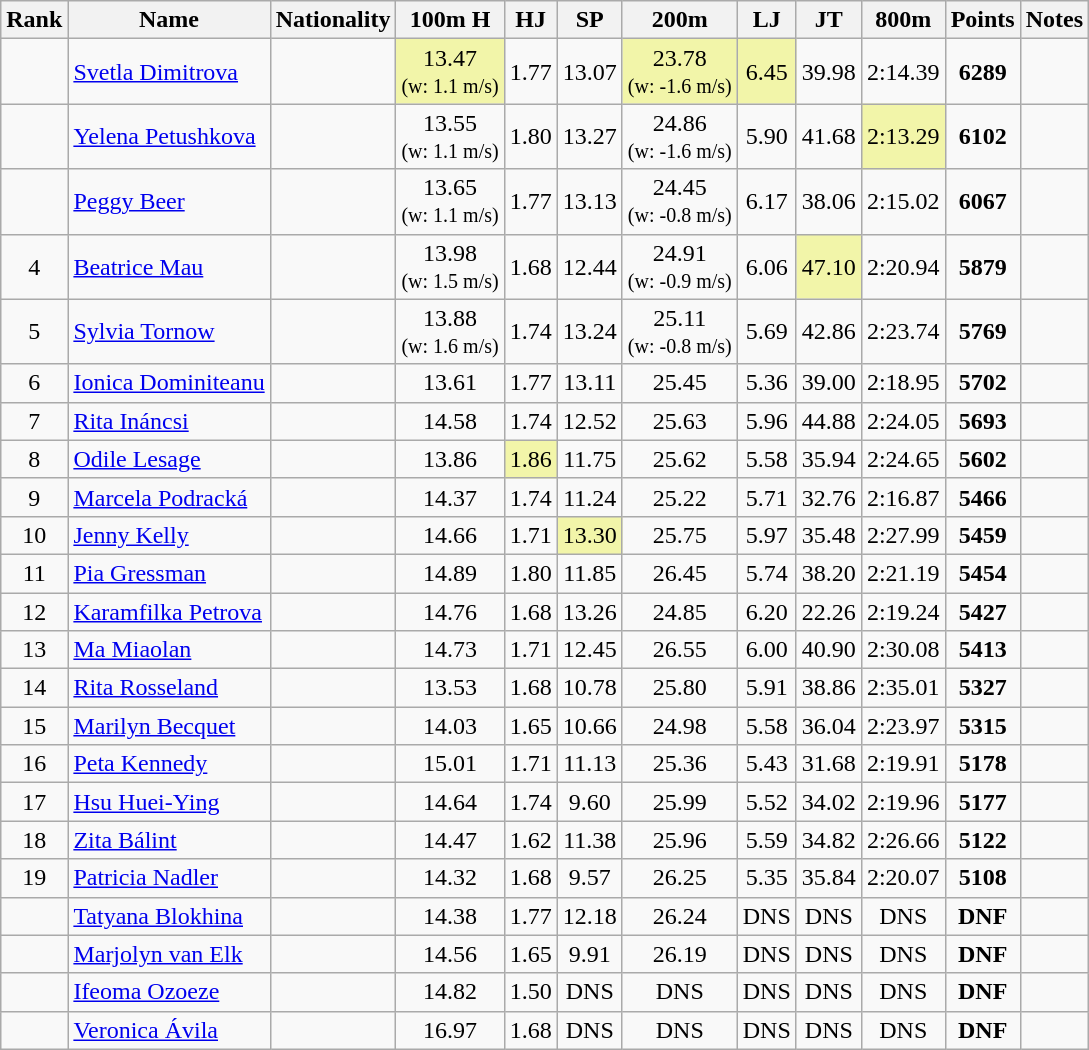<table class="wikitable sortable" style="text-align:center">
<tr>
<th>Rank</th>
<th>Name</th>
<th>Nationality</th>
<th>100m H</th>
<th>HJ</th>
<th>SP</th>
<th>200m</th>
<th>LJ</th>
<th>JT</th>
<th>800m</th>
<th>Points</th>
<th>Notes</th>
</tr>
<tr>
<td></td>
<td align=left><a href='#'>Svetla Dimitrova</a></td>
<td align=left></td>
<td bgcolor=#F2F5A9>13.47<br><small>(w: 1.1 m/s)</small></td>
<td>1.77</td>
<td>13.07</td>
<td bgcolor=#F2F5A9>23.78<br><small>(w: -1.6 m/s)</small></td>
<td bgcolor=#F2F5A9>6.45</td>
<td>39.98</td>
<td>2:14.39</td>
<td><strong>6289</strong></td>
<td></td>
</tr>
<tr>
<td></td>
<td align=left><a href='#'>Yelena Petushkova</a></td>
<td align=left></td>
<td>13.55<br><small>(w: 1.1 m/s)</small></td>
<td>1.80</td>
<td>13.27</td>
<td>24.86<br><small>(w: -1.6 m/s)</small></td>
<td>5.90</td>
<td>41.68</td>
<td bgcolor=#F2F5A9>2:13.29</td>
<td><strong>6102</strong></td>
<td></td>
</tr>
<tr>
<td></td>
<td align=left><a href='#'>Peggy Beer</a></td>
<td align=left></td>
<td>13.65<br><small>(w: 1.1 m/s)</small></td>
<td>1.77</td>
<td>13.13</td>
<td>24.45<br><small>(w: -0.8 m/s)</small></td>
<td>6.17</td>
<td>38.06</td>
<td>2:15.02</td>
<td><strong>6067</strong></td>
<td></td>
</tr>
<tr>
<td>4</td>
<td align=left><a href='#'>Beatrice Mau</a></td>
<td align=left></td>
<td>13.98<br><small>(w: 1.5 m/s)</small></td>
<td>1.68</td>
<td>12.44</td>
<td>24.91<br><small>(w: -0.9 m/s)</small></td>
<td>6.06</td>
<td bgcolor=#F2F5A9>47.10</td>
<td>2:20.94</td>
<td><strong>5879</strong></td>
<td></td>
</tr>
<tr>
<td>5</td>
<td align=left><a href='#'>Sylvia Tornow</a></td>
<td align=left></td>
<td>13.88<br><small>(w: 1.6 m/s)</small></td>
<td>1.74</td>
<td>13.24</td>
<td>25.11<br><small>(w: -0.8 m/s)</small></td>
<td>5.69</td>
<td>42.86</td>
<td>2:23.74</td>
<td><strong>5769</strong></td>
<td></td>
</tr>
<tr>
<td>6</td>
<td align=left><a href='#'>Ionica Dominiteanu</a></td>
<td align=left></td>
<td>13.61</td>
<td>1.77</td>
<td>13.11</td>
<td>25.45</td>
<td>5.36</td>
<td>39.00</td>
<td>2:18.95</td>
<td><strong>5702</strong></td>
<td></td>
</tr>
<tr>
<td>7</td>
<td align=left><a href='#'>Rita Ináncsi</a></td>
<td align=left></td>
<td>14.58</td>
<td>1.74</td>
<td>12.52</td>
<td>25.63</td>
<td>5.96</td>
<td>44.88</td>
<td>2:24.05</td>
<td><strong>5693</strong></td>
<td></td>
</tr>
<tr>
<td>8</td>
<td align=left><a href='#'>Odile Lesage</a></td>
<td align=left></td>
<td>13.86</td>
<td bgcolor=#F2F5A9>1.86</td>
<td>11.75</td>
<td>25.62</td>
<td>5.58</td>
<td>35.94</td>
<td>2:24.65</td>
<td><strong>5602</strong></td>
<td></td>
</tr>
<tr>
<td>9</td>
<td align=left><a href='#'>Marcela Podracká</a></td>
<td align=left></td>
<td>14.37</td>
<td>1.74</td>
<td>11.24</td>
<td>25.22</td>
<td>5.71</td>
<td>32.76</td>
<td>2:16.87</td>
<td><strong>5466</strong></td>
<td></td>
</tr>
<tr>
<td>10</td>
<td align=left><a href='#'>Jenny Kelly</a></td>
<td align=left></td>
<td>14.66</td>
<td>1.71</td>
<td bgcolor=#F2F5A9>13.30</td>
<td>25.75</td>
<td>5.97</td>
<td>35.48</td>
<td>2:27.99</td>
<td><strong>5459</strong></td>
<td></td>
</tr>
<tr>
<td>11</td>
<td align=left><a href='#'>Pia Gressman</a></td>
<td align=left></td>
<td>14.89</td>
<td>1.80</td>
<td>11.85</td>
<td>26.45</td>
<td>5.74</td>
<td>38.20</td>
<td>2:21.19</td>
<td><strong>5454</strong></td>
<td></td>
</tr>
<tr>
<td>12</td>
<td align=left><a href='#'>Karamfilka Petrova</a></td>
<td align=left></td>
<td>14.76</td>
<td>1.68</td>
<td>13.26</td>
<td>24.85</td>
<td>6.20</td>
<td>22.26</td>
<td>2:19.24</td>
<td><strong>5427</strong></td>
<td></td>
</tr>
<tr>
<td>13</td>
<td align=left><a href='#'>Ma Miaolan</a></td>
<td align=left></td>
<td>14.73</td>
<td>1.71</td>
<td>12.45</td>
<td>26.55</td>
<td>6.00</td>
<td>40.90</td>
<td>2:30.08</td>
<td><strong>5413</strong></td>
<td></td>
</tr>
<tr>
<td>14</td>
<td align=left><a href='#'>Rita Rosseland</a></td>
<td align=left></td>
<td>13.53</td>
<td>1.68</td>
<td>10.78</td>
<td>25.80</td>
<td>5.91</td>
<td>38.86</td>
<td>2:35.01</td>
<td><strong>5327</strong></td>
<td></td>
</tr>
<tr>
<td>15</td>
<td align=left><a href='#'>Marilyn Becquet</a></td>
<td align=left></td>
<td>14.03</td>
<td>1.65</td>
<td>10.66</td>
<td>24.98</td>
<td>5.58</td>
<td>36.04</td>
<td>2:23.97</td>
<td><strong>5315</strong></td>
<td></td>
</tr>
<tr>
<td>16</td>
<td align=left><a href='#'>Peta Kennedy</a></td>
<td align=left></td>
<td>15.01</td>
<td>1.71</td>
<td>11.13</td>
<td>25.36</td>
<td>5.43</td>
<td>31.68</td>
<td>2:19.91</td>
<td><strong>5178</strong></td>
<td></td>
</tr>
<tr>
<td>17</td>
<td align=left><a href='#'>Hsu Huei-Ying</a></td>
<td align=left></td>
<td>14.64</td>
<td>1.74</td>
<td>9.60</td>
<td>25.99</td>
<td>5.52</td>
<td>34.02</td>
<td>2:19.96</td>
<td><strong>5177</strong></td>
<td></td>
</tr>
<tr>
<td>18</td>
<td align=left><a href='#'>Zita Bálint</a></td>
<td align=left></td>
<td>14.47</td>
<td>1.62</td>
<td>11.38</td>
<td>25.96</td>
<td>5.59</td>
<td>34.82</td>
<td>2:26.66</td>
<td><strong>5122</strong></td>
<td></td>
</tr>
<tr>
<td>19</td>
<td align=left><a href='#'>Patricia Nadler</a></td>
<td align=left></td>
<td>14.32</td>
<td>1.68</td>
<td>9.57</td>
<td>26.25</td>
<td>5.35</td>
<td>35.84</td>
<td>2:20.07</td>
<td><strong>5108</strong></td>
<td></td>
</tr>
<tr>
<td></td>
<td align=left><a href='#'>Tatyana Blokhina</a></td>
<td align=left></td>
<td>14.38</td>
<td>1.77</td>
<td>12.18</td>
<td>26.24</td>
<td>DNS</td>
<td>DNS</td>
<td>DNS</td>
<td><strong>DNF</strong></td>
<td></td>
</tr>
<tr>
<td></td>
<td align=left><a href='#'>Marjolyn van Elk</a></td>
<td align=left></td>
<td>14.56</td>
<td>1.65</td>
<td>9.91</td>
<td>26.19</td>
<td>DNS</td>
<td>DNS</td>
<td>DNS</td>
<td><strong>DNF</strong></td>
<td></td>
</tr>
<tr>
<td></td>
<td align=left><a href='#'>Ifeoma Ozoeze</a></td>
<td align=left></td>
<td>14.82</td>
<td>1.50</td>
<td>DNS</td>
<td>DNS</td>
<td>DNS</td>
<td>DNS</td>
<td>DNS</td>
<td><strong>DNF</strong></td>
<td></td>
</tr>
<tr>
<td></td>
<td align=left><a href='#'>Veronica Ávila</a></td>
<td align=left></td>
<td>16.97</td>
<td>1.68</td>
<td>DNS</td>
<td>DNS</td>
<td>DNS</td>
<td>DNS</td>
<td>DNS</td>
<td><strong>DNF</strong></td>
<td></td>
</tr>
</table>
